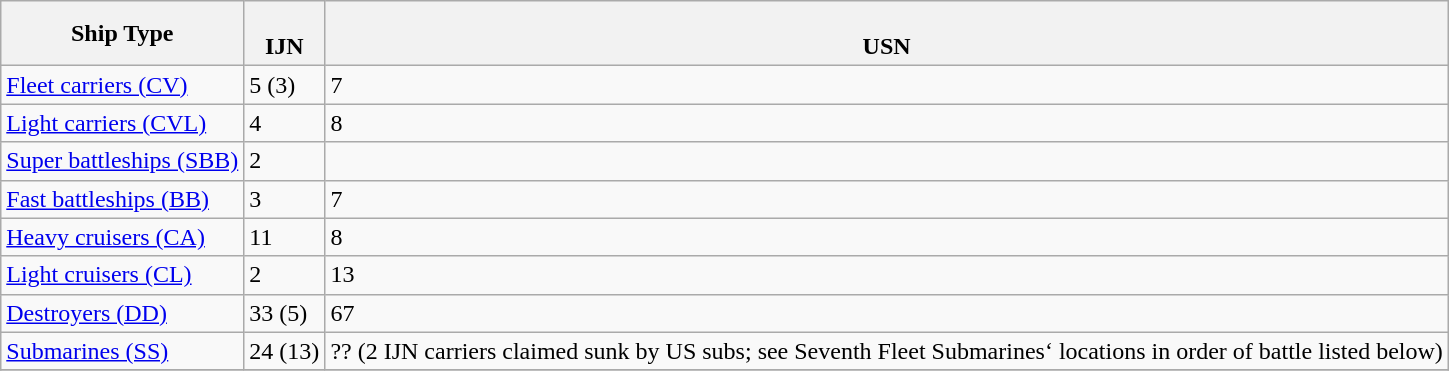<table class="wikitable">
<tr>
<th>Ship Type</th>
<th><br>IJN</th>
<th><br>USN</th>
</tr>
<tr>
<td><a href='#'>Fleet carriers (CV)</a></td>
<td>5 (3)</td>
<td>7</td>
</tr>
<tr>
<td><a href='#'>Light carriers (CVL)</a></td>
<td>4</td>
<td>8</td>
</tr>
<tr>
<td><a href='#'>Super battleships (SBB)</a></td>
<td>2</td>
<td></td>
</tr>
<tr>
<td><a href='#'>Fast battleships (BB)</a></td>
<td>3</td>
<td>7</td>
</tr>
<tr>
<td><a href='#'>Heavy cruisers (CA)</a></td>
<td>11</td>
<td>8</td>
</tr>
<tr>
<td><a href='#'>Light cruisers (CL)</a></td>
<td>2</td>
<td>13</td>
</tr>
<tr>
<td><a href='#'>Destroyers (DD)</a></td>
<td>33 (5)</td>
<td>67</td>
</tr>
<tr>
<td><a href='#'>Submarines (SS)</a></td>
<td>24 (13)</td>
<td>?? (2 IJN carriers claimed sunk by US subs; see Seventh Fleet Submarines‘ locations in order of battle listed below)</td>
</tr>
<tr>
</tr>
</table>
